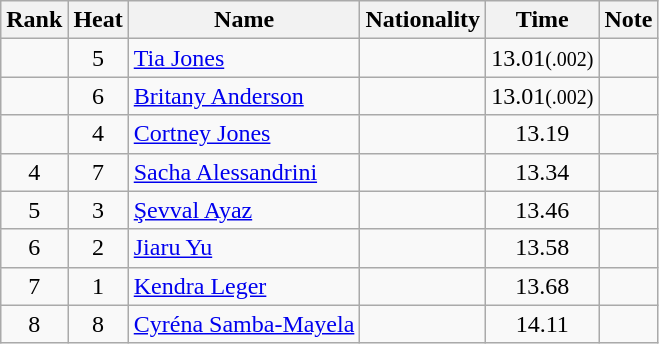<table class="wikitable sortable" style="text-align:center">
<tr>
<th>Rank</th>
<th>Heat</th>
<th>Name</th>
<th>Nationality</th>
<th>Time</th>
<th>Note</th>
</tr>
<tr>
<td></td>
<td>5</td>
<td align=left><a href='#'>Tia Jones</a></td>
<td align=left></td>
<td>13.01<small>(.002)</small></td>
<td></td>
</tr>
<tr>
<td></td>
<td>6</td>
<td align=left><a href='#'>Britany Anderson</a></td>
<td align=left></td>
<td>13.01<small>(.002)</small></td>
<td></td>
</tr>
<tr>
<td></td>
<td>4</td>
<td align=left><a href='#'>Cortney Jones</a></td>
<td align=left></td>
<td>13.19</td>
<td></td>
</tr>
<tr>
<td>4</td>
<td>7</td>
<td align=left><a href='#'>Sacha Alessandrini</a></td>
<td align=left></td>
<td>13.34</td>
<td></td>
</tr>
<tr>
<td>5</td>
<td>3</td>
<td align=left><a href='#'>Şevval Ayaz</a></td>
<td align=left></td>
<td>13.46</td>
<td></td>
</tr>
<tr>
<td>6</td>
<td>2</td>
<td align=left><a href='#'>Jiaru Yu</a></td>
<td align=left></td>
<td>13.58</td>
<td></td>
</tr>
<tr>
<td>7</td>
<td>1</td>
<td align=left><a href='#'>Kendra Leger</a></td>
<td align=left></td>
<td>13.68</td>
<td></td>
</tr>
<tr>
<td>8</td>
<td>8</td>
<td align=left><a href='#'>Cyréna Samba-Mayela</a></td>
<td align=left></td>
<td>14.11</td>
<td></td>
</tr>
</table>
